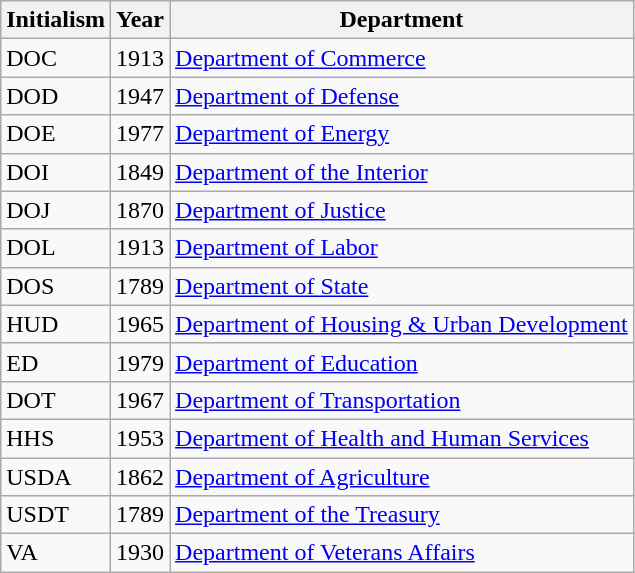<table class="wikitable sortable">
<tr>
<th>Initialism</th>
<th>Year</th>
<th>Department</th>
</tr>
<tr>
<td>DOC</td>
<td>1913</td>
<td><a href='#'>Department of Commerce</a></td>
</tr>
<tr>
<td>DOD</td>
<td>1947</td>
<td><a href='#'>Department of Defense</a></td>
</tr>
<tr>
<td>DOE</td>
<td>1977</td>
<td><a href='#'>Department of Energy</a></td>
</tr>
<tr>
<td>DOI</td>
<td>1849</td>
<td><a href='#'>Department of the Interior</a></td>
</tr>
<tr>
<td>DOJ</td>
<td>1870</td>
<td><a href='#'>Department of Justice</a></td>
</tr>
<tr>
<td>DOL</td>
<td>1913</td>
<td><a href='#'>Department of Labor</a></td>
</tr>
<tr>
<td>DOS</td>
<td>1789</td>
<td><a href='#'>Department of State</a></td>
</tr>
<tr>
<td>HUD</td>
<td>1965</td>
<td><a href='#'>Department of Housing & Urban Development</a></td>
</tr>
<tr>
<td>ED</td>
<td>1979</td>
<td><a href='#'>Department of Education</a></td>
</tr>
<tr>
<td>DOT</td>
<td>1967</td>
<td><a href='#'>Department of Transportation</a></td>
</tr>
<tr>
<td>HHS</td>
<td>1953</td>
<td><a href='#'>Department of Health and Human Services</a></td>
</tr>
<tr>
<td>USDA</td>
<td>1862</td>
<td><a href='#'>Department of Agriculture</a></td>
</tr>
<tr>
<td>USDT</td>
<td>1789</td>
<td><a href='#'>Department of the Treasury</a></td>
</tr>
<tr>
<td>VA</td>
<td>1930</td>
<td><a href='#'>Department of Veterans Affairs</a></td>
</tr>
</table>
